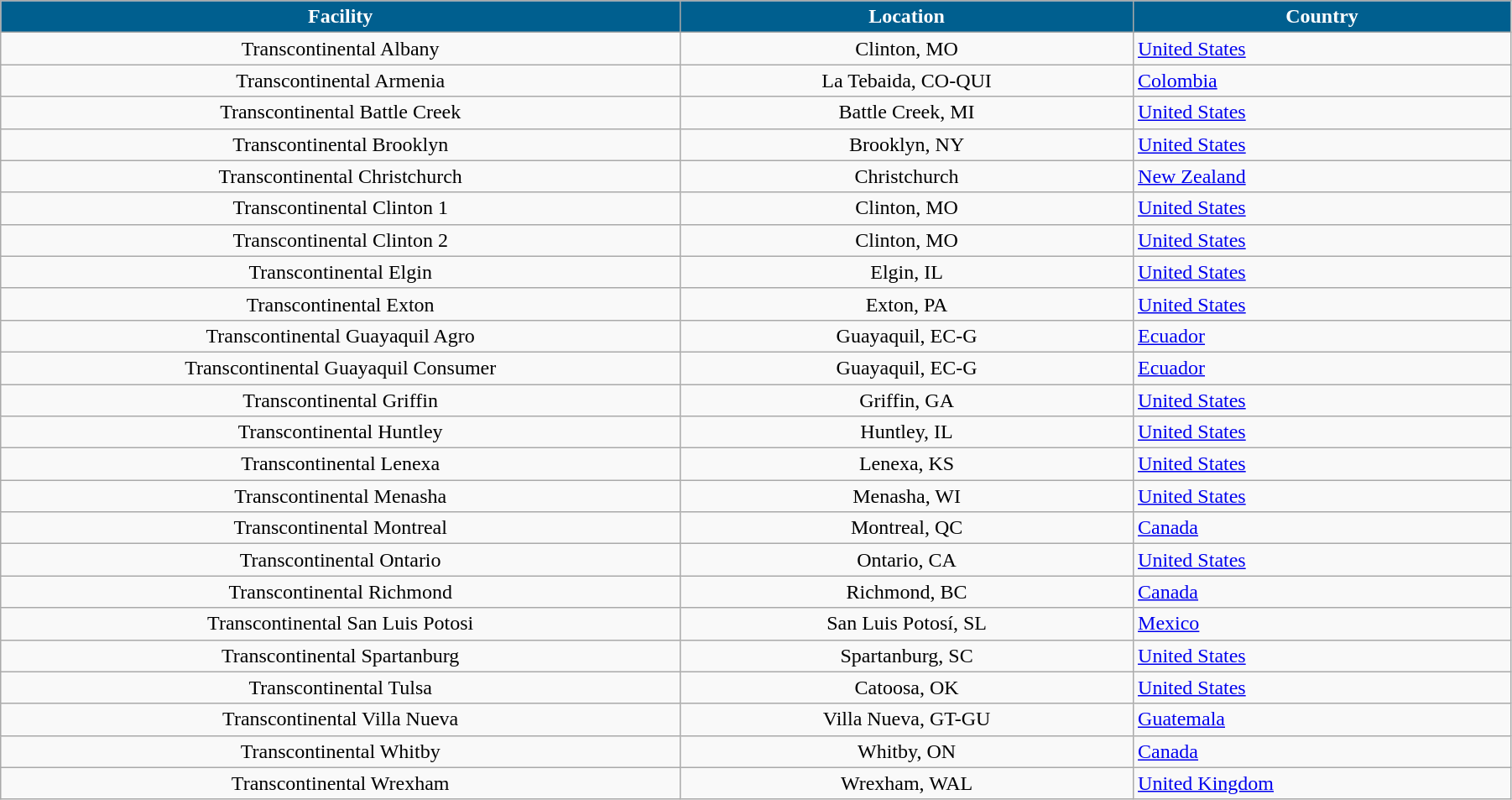<table class="wikitable" width="95%">
<tr style="font-weight:bold; text-align:center; background-color:#CDE1FD;">
<th style="text-align:center; width:45%; background-color: #005F8F; color: #ffffff"">Facility</th>
<th style="text-align:center; width:30%; background-color: #005F8F; color: #ffffff"">Location</th>
<th style="text-align:center; width:25%; background-color: #005F8F; color: #ffffff"">Country</th>
</tr>
<tr>
<td style="text-align:center;">Transcontinental Albany</td>
<td style="text-align:center;">Clinton, MO</td>
<td style="text-align:left;"> <a href='#'>United States</a></td>
</tr>
<tr>
<td style="text-align:center;">Transcontinental Armenia</td>
<td style="text-align:center;">La Tebaida, CO-QUI</td>
<td style="text-align:left;"> <a href='#'>Colombia</a></td>
</tr>
<tr>
<td style="text-align:center;">Transcontinental Battle Creek</td>
<td style="text-align:center;">Battle Creek, MI</td>
<td style="text-align:left;"> <a href='#'>United States</a></td>
</tr>
<tr>
<td style="text-align:center;">Transcontinental Brooklyn</td>
<td style="text-align:center;">Brooklyn, NY</td>
<td style="text-align:left;"> <a href='#'>United States</a></td>
</tr>
<tr>
<td style="text-align:center;">Transcontinental Christchurch</td>
<td style="text-align:center;">Christchurch</td>
<td style="text-align:left;"> <a href='#'>New Zealand</a></td>
</tr>
<tr>
<td style="text-align:center;">Transcontinental Clinton 1</td>
<td style="text-align:center;">Clinton, MO</td>
<td style="text-align:left;"> <a href='#'>United States</a></td>
</tr>
<tr>
<td style="text-align:center;">Transcontinental Clinton 2</td>
<td style="text-align:center;">Clinton, MO</td>
<td style="text-align:left;"> <a href='#'>United States</a></td>
</tr>
<tr>
<td style="text-align:center;">Transcontinental Elgin</td>
<td style="text-align:center;">Elgin, IL</td>
<td style="text-align:left;"> <a href='#'>United States</a></td>
</tr>
<tr>
<td style="text-align:center;">Transcontinental Exton</td>
<td style="text-align:center;">Exton, PA</td>
<td style="text-align:left;"> <a href='#'>United States</a></td>
</tr>
<tr>
<td style="text-align:center;">Transcontinental Guayaquil Agro</td>
<td style="text-align:center;">Guayaquil, EC-G</td>
<td style="text-align:left;"> <a href='#'>Ecuador</a></td>
</tr>
<tr>
<td style="text-align:center;">Transcontinental Guayaquil Consumer</td>
<td style="text-align:center;">Guayaquil, EC-G</td>
<td style="text-align:left;"> <a href='#'>Ecuador</a></td>
</tr>
<tr>
<td style="text-align:center;">Transcontinental Griffin</td>
<td style="text-align:center;">Griffin, GA</td>
<td style="text-align:left;"> <a href='#'>United States</a></td>
</tr>
<tr>
<td style="text-align:center;">Transcontinental Huntley</td>
<td style="text-align:center;">Huntley, IL</td>
<td style="text-align:left;"> <a href='#'>United States</a></td>
</tr>
<tr>
<td style="text-align:center;">Transcontinental Lenexa</td>
<td style="text-align:center;">Lenexa, KS</td>
<td style="text-align:left;"> <a href='#'>United States</a></td>
</tr>
<tr>
<td style="text-align:center;">Transcontinental Menasha</td>
<td style="text-align:center;">Menasha, WI</td>
<td style="text-align:left;"> <a href='#'>United States</a></td>
</tr>
<tr>
<td style="text-align:center;">Transcontinental Montreal</td>
<td style="text-align:center;">Montreal, QC</td>
<td style="text-align:left;"> <a href='#'>Canada</a></td>
</tr>
<tr>
<td style="text-align:center;">Transcontinental Ontario</td>
<td style="text-align:center;">Ontario, CA</td>
<td style="text-align:left;"> <a href='#'>United States</a></td>
</tr>
<tr>
<td style="text-align:center;">Transcontinental Richmond</td>
<td style="text-align:center;">Richmond, BC</td>
<td style="text-align:left;"> <a href='#'>Canada</a></td>
</tr>
<tr>
<td style="text-align:center;">Transcontinental San Luis Potosi</td>
<td style="text-align:center;">San Luis Potosí, SL</td>
<td style="text-align:left;"> <a href='#'>Mexico</a></td>
</tr>
<tr>
<td style="text-align:center;">Transcontinental Spartanburg</td>
<td style="text-align:center;">Spartanburg, SC</td>
<td style="text-align:left;"> <a href='#'>United States</a></td>
</tr>
<tr>
<td style="text-align:center;">Transcontinental Tulsa</td>
<td style="text-align:center;">Catoosa, OK</td>
<td style="text-align:left;"> <a href='#'>United States</a></td>
</tr>
<tr>
<td style="text-align:center;">Transcontinental Villa Nueva</td>
<td style="text-align:center;">Villa Nueva, GT-GU</td>
<td style="text-align:left;"> <a href='#'>Guatemala</a></td>
</tr>
<tr>
<td style="text-align:center;">Transcontinental Whitby</td>
<td style="text-align:center;">Whitby, ON</td>
<td style="text-align:left;"> <a href='#'>Canada</a></td>
</tr>
<tr>
<td style="text-align:center;">Transcontinental Wrexham</td>
<td style="text-align:center;">Wrexham, WAL</td>
<td style="text-align:left;"> <a href='#'>United Kingdom</a></td>
</tr>
</table>
